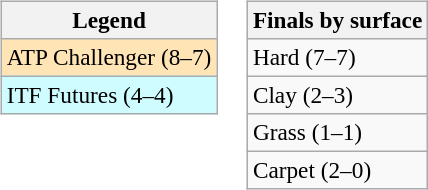<table>
<tr valign=top>
<td><br><table class=wikitable style=font-size:97%>
<tr>
<th>Legend</th>
</tr>
<tr bgcolor=moccasin>
<td>ATP Challenger (8–7)</td>
</tr>
<tr bgcolor=cffcff>
<td>ITF Futures (4–4)</td>
</tr>
</table>
</td>
<td><br><table class=wikitable style=font-size:97%>
<tr>
<th>Finals by surface</th>
</tr>
<tr>
<td>Hard (7–7)</td>
</tr>
<tr>
<td>Clay (2–3)</td>
</tr>
<tr>
<td>Grass (1–1)</td>
</tr>
<tr>
<td>Carpet (2–0)</td>
</tr>
</table>
</td>
</tr>
</table>
